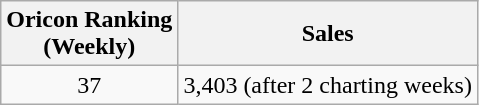<table class="wikitable">
<tr>
<th align="center">Oricon Ranking<br>(Weekly)</th>
<th align="center">Sales</th>
</tr>
<tr>
<td align="center">37</td>
<td align="center">3,403 (after 2 charting weeks)</td>
</tr>
</table>
